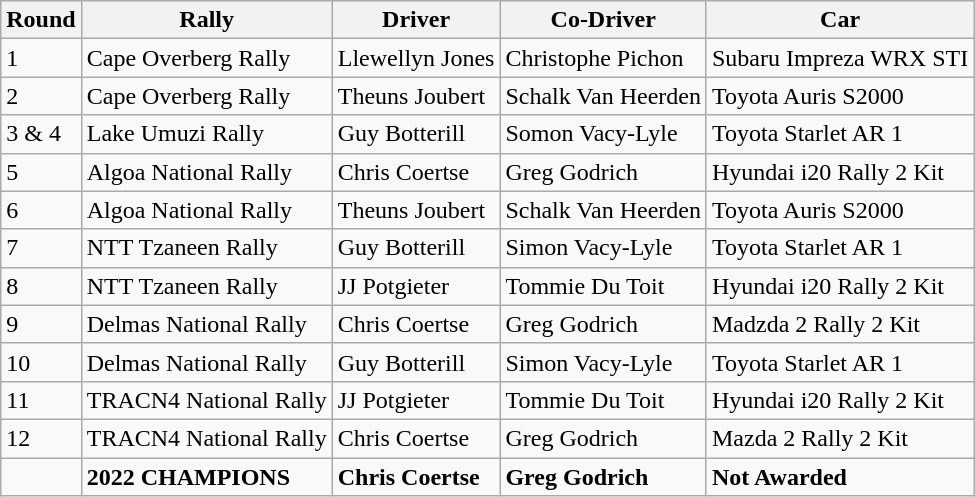<table class="wikitable">
<tr>
<th>Round</th>
<th>Rally</th>
<th>Driver</th>
<th>Co-Driver</th>
<th>Car</th>
</tr>
<tr>
<td>1</td>
<td>Cape Overberg Rally</td>
<td>Llewellyn Jones</td>
<td>Christophe Pichon</td>
<td>Subaru Impreza WRX STI</td>
</tr>
<tr>
<td>2</td>
<td>Cape Overberg Rally</td>
<td>Theuns Joubert</td>
<td>Schalk Van Heerden</td>
<td>Toyota Auris S2000</td>
</tr>
<tr>
<td>3 & 4</td>
<td>Lake Umuzi Rally</td>
<td>Guy Botterill</td>
<td>Somon Vacy-Lyle</td>
<td>Toyota Starlet AR 1</td>
</tr>
<tr>
<td>5</td>
<td>Algoa National Rally</td>
<td>Chris Coertse</td>
<td>Greg Godrich</td>
<td>Hyundai i20 Rally 2 Kit</td>
</tr>
<tr>
<td>6</td>
<td>Algoa National Rally</td>
<td>Theuns Joubert</td>
<td>Schalk Van Heerden</td>
<td>Toyota Auris S2000</td>
</tr>
<tr>
<td>7</td>
<td>NTT Tzaneen Rally</td>
<td>Guy Botterill</td>
<td>Simon Vacy-Lyle</td>
<td>Toyota Starlet AR 1</td>
</tr>
<tr>
<td>8</td>
<td>NTT Tzaneen Rally</td>
<td>JJ Potgieter</td>
<td>Tommie Du Toit</td>
<td>Hyundai i20 Rally 2 Kit</td>
</tr>
<tr>
<td>9</td>
<td>Delmas National Rally</td>
<td>Chris Coertse</td>
<td>Greg Godrich</td>
<td>Madzda 2 Rally 2 Kit</td>
</tr>
<tr>
<td>10</td>
<td>Delmas National Rally</td>
<td>Guy Botterill</td>
<td>Simon Vacy-Lyle</td>
<td>Toyota Starlet AR 1</td>
</tr>
<tr>
<td>11</td>
<td>TRACN4 National Rally</td>
<td>JJ Potgieter</td>
<td>Tommie Du Toit</td>
<td>Hyundai i20 Rally 2 Kit</td>
</tr>
<tr>
<td>12</td>
<td>TRACN4 National Rally</td>
<td>Chris Coertse</td>
<td>Greg Godrich</td>
<td>Mazda 2 Rally 2 Kit</td>
</tr>
<tr>
<td></td>
<td><strong>2022 CHAMPIONS</strong></td>
<td><strong>Chris Coertse</strong></td>
<td><strong>Greg Godrich</strong></td>
<td><strong>Not Awarded</strong></td>
</tr>
</table>
